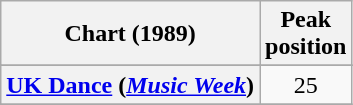<table class="wikitable sortable plainrowheaders">
<tr>
<th>Chart (1989)</th>
<th>Peak<br>position</th>
</tr>
<tr>
</tr>
<tr>
<th scope="row"><a href='#'>UK Dance</a> (<em><a href='#'>Music Week</a></em>)</th>
<td align="center">25</td>
</tr>
<tr>
</tr>
</table>
